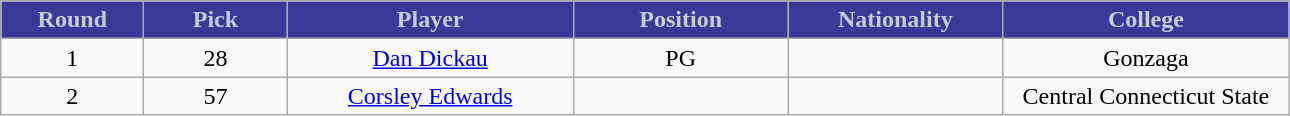<table class="wikitable sortable sortable">
<tr>
<th style="background:#393997; color:#c5ced4" width="10%">Round</th>
<th style="background:#393997; color:#c5ced4" width="10%">Pick</th>
<th style="background:#393997; color:#c5ced4" width="20%">Player</th>
<th style="background:#393997; color:#c5ced4" width="15%">Position</th>
<th style="background:#393997; color:#c5ced4" width="15%">Nationality</th>
<th style="background:#393997; color:#c5ced4" width="20%">College</th>
</tr>
<tr style="text-align: center">
<td>1</td>
<td>28</td>
<td><a href='#'>Dan Dickau</a></td>
<td>PG</td>
<td></td>
<td>Gonzaga</td>
</tr>
<tr style="text-align: center">
<td>2</td>
<td>57</td>
<td><a href='#'>Corsley Edwards</a></td>
<td></td>
<td></td>
<td>Central Connecticut State</td>
</tr>
</table>
